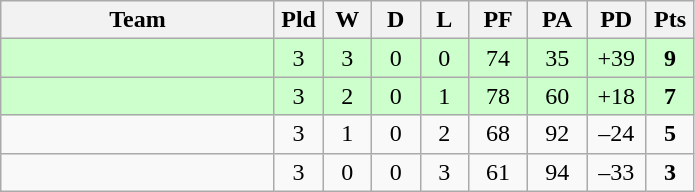<table class="wikitable" style="text-align:center;">
<tr>
<th width=175>Team</th>
<th width=25 abbr="Played">Pld</th>
<th width=25 abbr="Won">W</th>
<th width=25 abbr="Drawn">D</th>
<th width=25 abbr="Lost">L</th>
<th width=32 abbr="Points for">PF</th>
<th width=32 abbr="Points against">PA</th>
<th width=32 abbr="Points difference">PD</th>
<th width=25 abbr="Points">Pts</th>
</tr>
<tr bgcolor="#ccffcc">
<td align=left></td>
<td>3</td>
<td>3</td>
<td>0</td>
<td>0</td>
<td>74</td>
<td>35</td>
<td>+39</td>
<td><strong>9</strong></td>
</tr>
<tr bgcolor="#ccffcc">
<td align=left></td>
<td>3</td>
<td>2</td>
<td>0</td>
<td>1</td>
<td>78</td>
<td>60</td>
<td>+18</td>
<td><strong>7</strong></td>
</tr>
<tr>
<td align=left></td>
<td>3</td>
<td>1</td>
<td>0</td>
<td>2</td>
<td>68</td>
<td>92</td>
<td>–24</td>
<td><strong>5</strong></td>
</tr>
<tr>
<td align=left></td>
<td>3</td>
<td>0</td>
<td>0</td>
<td>3</td>
<td>61</td>
<td>94</td>
<td>–33</td>
<td><strong>3</strong></td>
</tr>
</table>
